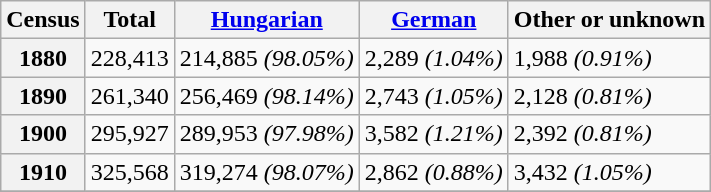<table class="wikitable">
<tr>
<th>Census</th>
<th>Total</th>
<th><a href='#'>Hungarian</a></th>
<th><a href='#'>German</a></th>
<th>Other or unknown</th>
</tr>
<tr>
<th>1880</th>
<td>228,413</td>
<td>214,885 <em>(98.05%)</em></td>
<td>2,289 <em>(1.04%)</em></td>
<td>1,988 <em>(0.91%)</em></td>
</tr>
<tr>
<th>1890</th>
<td>261,340</td>
<td>256,469 <em>(98.14%)</em></td>
<td>2,743 <em>(1.05%)</em></td>
<td>2,128 <em>(0.81%)</em></td>
</tr>
<tr>
<th>1900</th>
<td>295,927</td>
<td>289,953 <em>(97.98%)</em></td>
<td>3,582 <em>(1.21%)</em></td>
<td>2,392 <em>(0.81%)</em></td>
</tr>
<tr>
<th>1910</th>
<td>325,568</td>
<td>319,274 <em>(98.07%)</em></td>
<td>2,862 <em>(0.88%)</em></td>
<td>3,432 <em>(1.05%)</em></td>
</tr>
<tr>
</tr>
</table>
